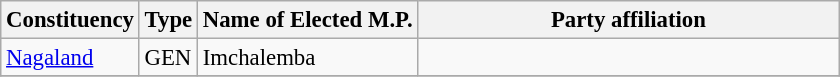<table class="wikitable" style="font-size:95%;">
<tr>
<th>Constituency</th>
<th>Type</th>
<th>Name of Elected M.P.</th>
<th colspan="2" style="width:18em">Party affiliation</th>
</tr>
<tr>
<td><a href='#'>Nagaland</a></td>
<td>GEN</td>
<td>Imchalemba</td>
<td></td>
</tr>
<tr>
</tr>
</table>
